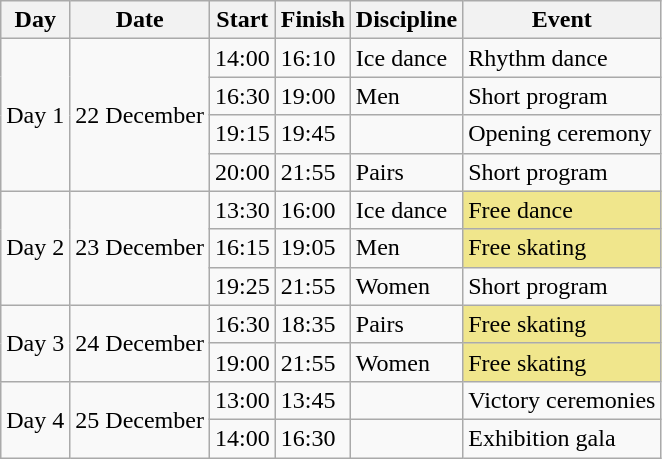<table class="wikitable">
<tr>
<th>Day</th>
<th>Date</th>
<th>Start</th>
<th>Finish</th>
<th>Discipline</th>
<th>Event</th>
</tr>
<tr>
<td rowspan=4>Day 1</td>
<td rowspan=4>22 December</td>
<td>14:00</td>
<td>16:10</td>
<td>Ice dance</td>
<td>Rhythm dance</td>
</tr>
<tr>
<td>16:30</td>
<td>19:00</td>
<td>Men</td>
<td>Short program</td>
</tr>
<tr>
<td>19:15</td>
<td>19:45</td>
<td></td>
<td>Opening ceremony</td>
</tr>
<tr>
<td>20:00</td>
<td>21:55</td>
<td>Pairs</td>
<td>Short program</td>
</tr>
<tr>
<td rowspan=3>Day 2</td>
<td rowspan=3>23 December</td>
<td>13:30</td>
<td>16:00</td>
<td>Ice dance</td>
<td bgcolor=#f0e68c>Free dance</td>
</tr>
<tr>
<td>16:15</td>
<td>19:05</td>
<td>Men</td>
<td bgcolor=#f0e68c>Free skating</td>
</tr>
<tr>
<td>19:25</td>
<td>21:55</td>
<td>Women</td>
<td>Short program</td>
</tr>
<tr>
<td rowspan=2>Day 3</td>
<td rowspan=2>24 December</td>
<td>16:30</td>
<td>18:35</td>
<td>Pairs</td>
<td bgcolor=#f0e68c>Free skating</td>
</tr>
<tr>
<td>19:00</td>
<td>21:55</td>
<td>Women</td>
<td bgcolor=#f0e68c>Free skating</td>
</tr>
<tr>
<td rowspan=2>Day 4</td>
<td rowspan=2>25 December</td>
<td>13:00</td>
<td>13:45</td>
<td></td>
<td>Victory ceremonies</td>
</tr>
<tr>
<td>14:00</td>
<td>16:30</td>
<td></td>
<td>Exhibition gala</td>
</tr>
</table>
